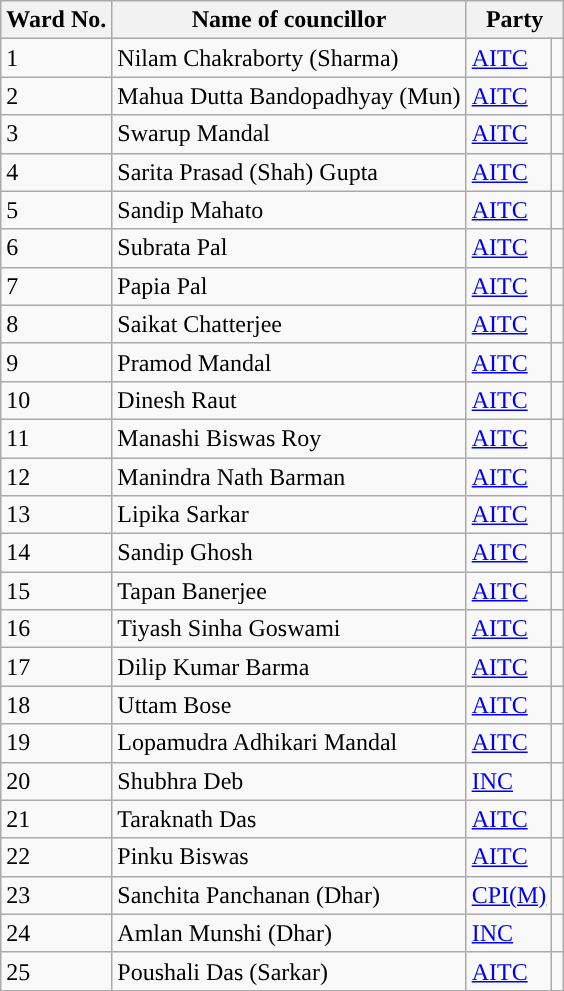<table class="wikitable">
<tr>
<th>Ward No.</th>
<th>Name of councillor</th>
<th colspan="2">Party</th>
</tr>
<tr>
<td>1</td>
<td>Nilam Chakraborty (Sharma)</td>
<td><a href='#'>AITC</a></td>
<td style="background-color: "></td>
</tr>
<tr>
<td>2</td>
<td>Mahua Dutta Bandopadhyay (Mun)</td>
<td><a href='#'>AITC</a></td>
<td style="background-color: "></td>
</tr>
<tr>
<td>3</td>
<td>Swarup Mandal</td>
<td><a href='#'>AITC</a></td>
<td style="background-color: "></td>
</tr>
<tr>
<td>4</td>
<td>Sarita Prasad (Shah) Gupta</td>
<td><a href='#'>AITC</a></td>
<td style="background-color: "></td>
</tr>
<tr>
<td>5</td>
<td>Sandip Mahato</td>
<td><a href='#'>AITC</a></td>
<td style="background-color: "></td>
</tr>
<tr>
<td>6</td>
<td>Subrata Pal</td>
<td><a href='#'>AITC</a></td>
<td style="background-color: "></td>
</tr>
<tr>
<td>7</td>
<td>Papia Pal</td>
<td><a href='#'>AITC</a></td>
<td style="background-color: "></td>
</tr>
<tr>
<td>8</td>
<td>Saikat Chatterjee</td>
<td><a href='#'>AITC</a></td>
<td style="background-color: "></td>
</tr>
<tr>
<td>9</td>
<td>Pramod Mandal</td>
<td><a href='#'>AITC</a></td>
<td style="background-color: "></td>
</tr>
<tr>
<td>10</td>
<td>Dinesh Raut</td>
<td><a href='#'>AITC</a></td>
<td style="background-color: "></td>
</tr>
<tr>
<td>11</td>
<td>Manashi Biswas Roy</td>
<td><a href='#'>AITC</a></td>
<td style="background-color: "></td>
</tr>
<tr>
<td>12</td>
<td>Manindra Nath Barman</td>
<td><a href='#'>AITC</a></td>
<td style="background-color: "></td>
</tr>
<tr>
<td>13</td>
<td>Lipika Sarkar</td>
<td><a href='#'>AITC</a></td>
<td style="background-color: "></td>
</tr>
<tr>
<td>14</td>
<td>Sandip Ghosh</td>
<td><a href='#'>AITC</a></td>
<td style="background-color: "></td>
</tr>
<tr>
<td>15</td>
<td>Tapan Banerjee</td>
<td><a href='#'>AITC</a></td>
<td style="background-color: "></td>
</tr>
<tr>
<td>16</td>
<td>Tiyash Sinha Goswami</td>
<td><a href='#'>AITC</a></td>
<td style="background-color: "></td>
</tr>
<tr>
<td>17</td>
<td>Dilip Kumar Barma</td>
<td><a href='#'>AITC</a></td>
<td style="background-color: "></td>
</tr>
<tr>
<td>18</td>
<td>Uttam Bose</td>
<td><a href='#'>AITC</a></td>
<td style="background-color: "></td>
</tr>
<tr>
<td>19</td>
<td>Lopamudra Adhikari Mandal</td>
<td><a href='#'>AITC</a></td>
<td style="background-color: "></td>
</tr>
<tr>
<td>20</td>
<td>Shubhra Deb</td>
<td><a href='#'>INC</a></td>
<td style="background-color: "></td>
</tr>
<tr>
<td>21</td>
<td>Taraknath Das</td>
<td><a href='#'>AITC</a></td>
<td style="background-color: "></td>
</tr>
<tr>
<td>22</td>
<td>Pinku Biswas</td>
<td><a href='#'>AITC</a></td>
<td style="background-color: "></td>
</tr>
<tr>
<td>23</td>
<td>Sanchita Panchanan (Dhar)</td>
<td><a href='#'>CPI(M)</a></td>
<td style="background-color: "></td>
</tr>
<tr>
<td>24</td>
<td>Amlan Munshi (Dhar)</td>
<td><a href='#'>INC</a></td>
<td style="background-color: "></td>
</tr>
<tr>
<td>25</td>
<td>Poushali Das (Sarkar)</td>
<td><a href='#'>AITC</a></td>
<td style="background-color: "></td>
</tr>
</table>
